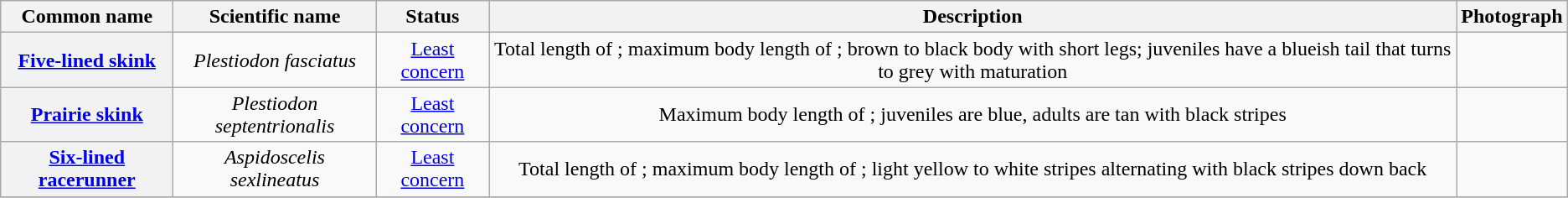<table class="wikitable sortable plainrowheaders" style="text-align:center">
<tr>
<th scope="col">Common name</th>
<th scope="col">Scientific name</th>
<th scope="col">Status</th>
<th scope="col" class="unsortable">Description</th>
<th scope="col" class="unsortable">Photograph</th>
</tr>
<tr>
<th scope="row"><a href='#'>Five-lined skink</a></th>
<td><em>Plestiodon fasciatus</em></td>
<td><a href='#'>Least concern</a></td>
<td>Total length of ; maximum body length of ; brown to black body with short legs; juveniles have a blueish tail that turns to grey with maturation</td>
<td></td>
</tr>
<tr>
<th scope="row"><a href='#'>Prairie skink</a></th>
<td><em>Plestiodon septentrionalis</em></td>
<td><a href='#'>Least concern</a></td>
<td>Maximum body length of ; juveniles are blue, adults are tan with black stripes</td>
<td></td>
</tr>
<tr>
<th scope="row"><a href='#'>Six-lined racerunner</a></th>
<td><em>Aspidoscelis sexlineatus</em></td>
<td><a href='#'>Least concern</a></td>
<td>Total length of ; maximum body length of ; light yellow to white stripes alternating with black stripes down back</td>
<td></td>
</tr>
<tr>
</tr>
</table>
